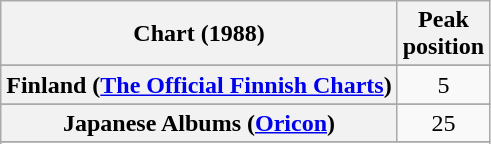<table class="wikitable sortable plainrowheaders">
<tr>
<th>Chart (1988)</th>
<th>Peak<br>position</th>
</tr>
<tr>
</tr>
<tr>
</tr>
<tr>
<th scope="row">Finland (<a href='#'>The Official Finnish Charts</a>)</th>
<td align="center">5</td>
</tr>
<tr>
</tr>
<tr>
<th scope="row">Japanese Albums (<a href='#'>Oricon</a>)</th>
<td align="center">25</td>
</tr>
<tr>
</tr>
<tr>
</tr>
<tr>
</tr>
<tr>
</tr>
<tr>
</tr>
</table>
